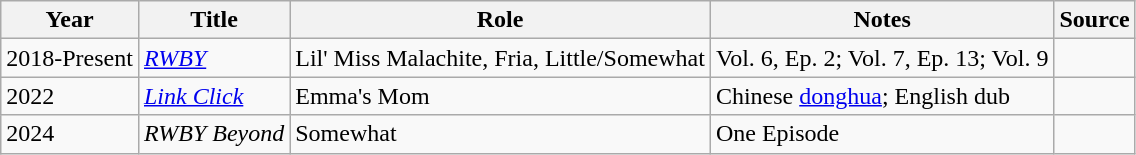<table class="wikitable sortable plainrowheaders">
<tr>
<th>Year</th>
<th>Title</th>
<th>Role</th>
<th class="unsortable">Notes</th>
<th class="unsortable">Source</th>
</tr>
<tr>
<td>2018-Present</td>
<td><em><a href='#'>RWBY</a></em></td>
<td>Lil' Miss Malachite, Fria, Little/Somewhat</td>
<td>Vol. 6, Ep. 2; Vol. 7, Ep. 13; Vol. 9</td>
<td></td>
</tr>
<tr>
<td>2022</td>
<td><em><a href='#'>Link Click</a></em></td>
<td>Emma's Mom</td>
<td>Chinese <a href='#'>donghua</a>; English dub</td>
<td></td>
</tr>
<tr>
<td>2024</td>
<td><em>RWBY Beyond</em></td>
<td>Somewhat</td>
<td>One Episode</td>
</tr>
</table>
